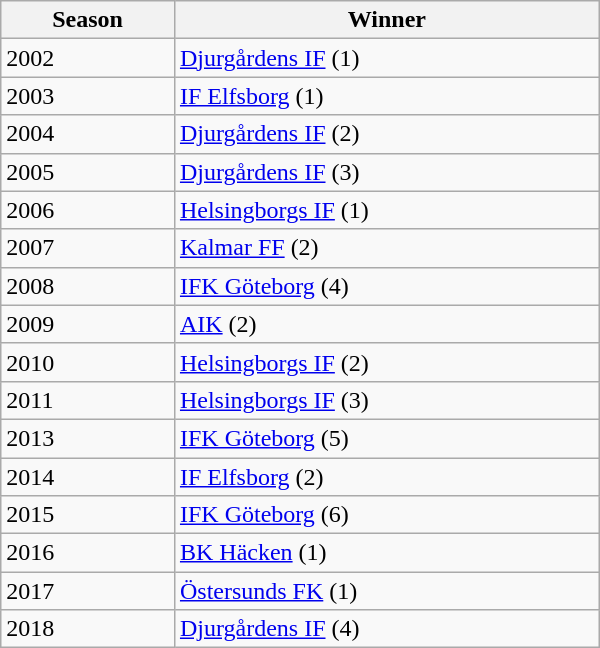<table class="wikitable" style="width:400px;">
<tr>
<th>Season</th>
<th>Winner</th>
</tr>
<tr>
<td>2002</td>
<td><a href='#'>Djurgårdens IF</a> (1)</td>
</tr>
<tr>
<td>2003</td>
<td><a href='#'>IF Elfsborg</a> (1)</td>
</tr>
<tr>
<td>2004</td>
<td><a href='#'>Djurgårdens IF</a> (2)</td>
</tr>
<tr>
<td>2005</td>
<td><a href='#'>Djurgårdens IF</a> (3)</td>
</tr>
<tr>
<td>2006</td>
<td><a href='#'>Helsingborgs IF</a> (1)</td>
</tr>
<tr>
<td>2007</td>
<td><a href='#'>Kalmar FF</a> (2)</td>
</tr>
<tr>
<td>2008</td>
<td><a href='#'>IFK Göteborg</a> (4)</td>
</tr>
<tr>
<td>2009</td>
<td><a href='#'>AIK</a> (2)</td>
</tr>
<tr>
<td>2010</td>
<td><a href='#'>Helsingborgs IF</a> (2)</td>
</tr>
<tr>
<td>2011</td>
<td><a href='#'>Helsingborgs IF</a> (3)</td>
</tr>
<tr>
<td>2013</td>
<td><a href='#'>IFK Göteborg</a> (5)</td>
</tr>
<tr>
<td>2014</td>
<td><a href='#'>IF Elfsborg</a> (2)</td>
</tr>
<tr>
<td>2015</td>
<td><a href='#'>IFK Göteborg</a> (6)</td>
</tr>
<tr>
<td>2016</td>
<td><a href='#'>BK Häcken</a> (1)</td>
</tr>
<tr>
<td>2017</td>
<td><a href='#'>Östersunds FK</a> (1)</td>
</tr>
<tr>
<td>2018</td>
<td><a href='#'>Djurgårdens IF</a> (4)</td>
</tr>
</table>
